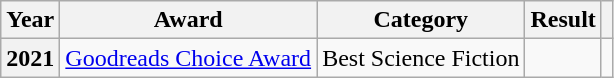<table class="wikitable">
<tr>
<th>Year</th>
<th>Award</th>
<th>Category</th>
<th>Result</th>
<th></th>
</tr>
<tr>
<th>2021</th>
<td><a href='#'>Goodreads Choice Award</a></td>
<td>Best Science Fiction</td>
<td></td>
<td></td>
</tr>
</table>
